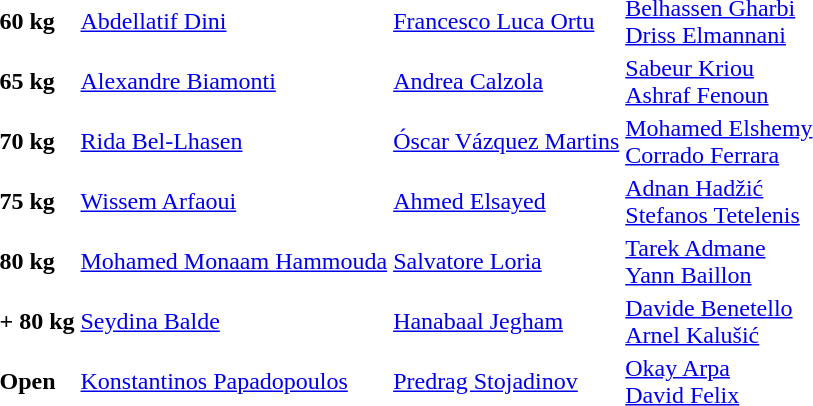<table>
<tr>
<td><strong>60 kg</strong></td>
<td> <a href='#'>Abdellatif Dini</a></td>
<td> <a href='#'>Francesco Luca Ortu</a></td>
<td> <a href='#'>Belhassen Gharbi</a> <br>  <a href='#'>Driss Elmannani</a></td>
</tr>
<tr>
<td><strong>65 kg</strong></td>
<td> <a href='#'>Alexandre Biamonti</a></td>
<td> <a href='#'>Andrea Calzola</a></td>
<td> <a href='#'>Sabeur Kriou</a> <br>  <a href='#'>Ashraf Fenoun</a></td>
</tr>
<tr>
<td><strong>70 kg</strong></td>
<td> <a href='#'>Rida Bel-Lhasen</a></td>
<td> <a href='#'>Óscar Vázquez Martins</a></td>
<td> <a href='#'>Mohamed Elshemy</a> <br>  <a href='#'>Corrado Ferrara</a></td>
</tr>
<tr>
<td><strong>75 kg</strong></td>
<td> <a href='#'>Wissem Arfaoui</a></td>
<td> <a href='#'>Ahmed Elsayed</a></td>
<td> <a href='#'>Adnan Hadžić</a> <br>  <a href='#'>Stefanos Tetelenis</a></td>
</tr>
<tr>
<td><strong>80 kg</strong></td>
<td> <a href='#'>Mohamed Monaam Hammouda</a></td>
<td> <a href='#'>Salvatore Loria</a></td>
<td> <a href='#'>Tarek Admane</a> <br>  <a href='#'>Yann Baillon</a></td>
</tr>
<tr>
<td><strong>+ 80 kg</strong></td>
<td> <a href='#'>Seydina Balde</a></td>
<td> <a href='#'>Hanabaal Jegham</a></td>
<td> <a href='#'>Davide Benetello</a> <br>  <a href='#'>Arnel Kalušić</a></td>
</tr>
<tr>
<td><strong>Open</strong></td>
<td> <a href='#'>Konstantinos Papadopoulos</a></td>
<td> <a href='#'>Predrag Stojadinov</a></td>
<td> <a href='#'>Okay Arpa</a> <br>  <a href='#'>David Felix</a></td>
</tr>
</table>
